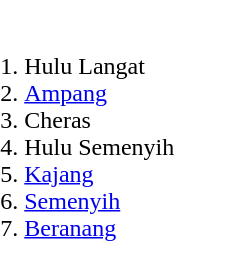<table class="toccolours" style="margin:0 auto;">
<tr>
<td style="padding-right:1em;"><ol><br><li>Hulu Langat</li>
<li><a href='#'>Ampang</a></li>
<li>Cheras</li>
<li>Hulu Semenyih</li>
<li><a href='#'>Kajang</a></li>
<li><a href='#'>Semenyih</a></li>
<li><a href='#'>Beranang</a></li>
</ol></td>
<td style="background:#FFF; padding:0 1em;" class="toccolours"></td>
<td><ol></ol></td>
</tr>
</table>
